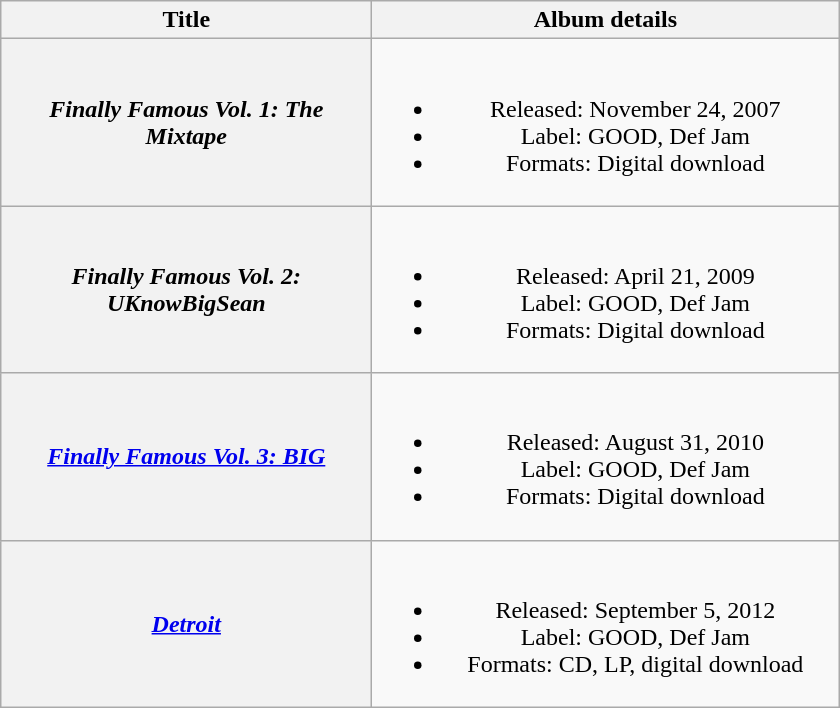<table class="wikitable plainrowheaders" style="text-align:center;">
<tr>
<th scope="col" style="width:15em;">Title</th>
<th scope="col" style="width:19em;">Album details</th>
</tr>
<tr>
<th scope="row"><em>Finally Famous Vol. 1: The Mixtape</em></th>
<td><br><ul><li>Released: November 24, 2007 </li><li>Label: GOOD, Def Jam</li><li>Formats: Digital download</li></ul></td>
</tr>
<tr>
<th scope="row"><em>Finally Famous Vol. 2: UKnowBigSean</em></th>
<td><br><ul><li>Released: April 21, 2009 </li><li>Label: GOOD, Def Jam</li><li>Formats: Digital download</li></ul></td>
</tr>
<tr>
<th scope="row"><em><a href='#'>Finally Famous Vol. 3: BIG</a></em></th>
<td><br><ul><li>Released: August 31, 2010 </li><li>Label: GOOD, Def Jam</li><li>Formats: Digital download</li></ul></td>
</tr>
<tr>
<th scope="row"><em><a href='#'>Detroit</a></em></th>
<td><br><ul><li>Released: September 5, 2012 </li><li>Label: GOOD, Def Jam</li><li>Formats: CD, LP, digital download</li></ul></td>
</tr>
</table>
